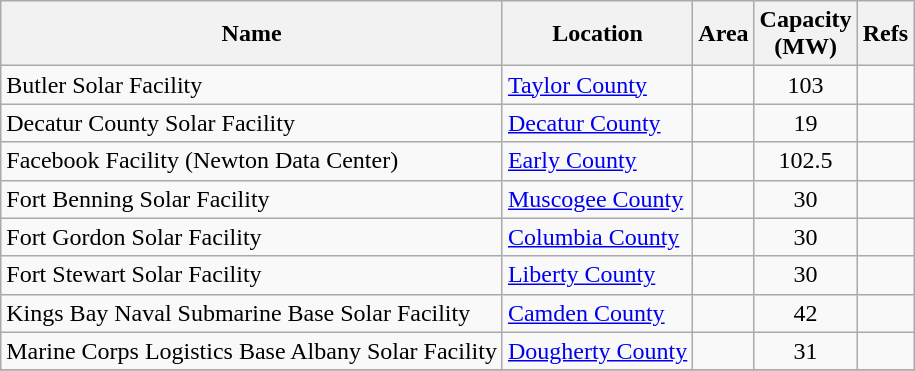<table class="wikitable sortable">
<tr>
<th>Name</th>
<th>Location</th>
<th>Area</th>
<th>Capacity<br>(MW)</th>
<th>Refs</th>
</tr>
<tr>
<td>Butler Solar Facility</td>
<td><a href='#'>Taylor County</a></td>
<td></td>
<td align="center">103</td>
<td></td>
</tr>
<tr>
<td>Decatur County Solar Facility</td>
<td><a href='#'>Decatur County</a></td>
<td></td>
<td align="center">19</td>
<td></td>
</tr>
<tr>
<td>Facebook Facility (Newton Data Center)</td>
<td><a href='#'>Early County</a></td>
<td></td>
<td align="center">102.5</td>
<td></td>
</tr>
<tr>
<td>Fort Benning Solar Facility</td>
<td><a href='#'>Muscogee County</a></td>
<td></td>
<td align="center">30</td>
<td></td>
</tr>
<tr>
<td>Fort Gordon Solar Facility</td>
<td><a href='#'>Columbia County</a></td>
<td></td>
<td align="center">30</td>
<td></td>
</tr>
<tr>
<td>Fort Stewart Solar Facility</td>
<td><a href='#'>Liberty County</a></td>
<td></td>
<td align="center">30</td>
<td></td>
</tr>
<tr>
<td>Kings Bay Naval Submarine Base Solar Facility</td>
<td><a href='#'>Camden County</a></td>
<td></td>
<td align="center">42</td>
<td></td>
</tr>
<tr>
<td>Marine Corps Logistics Base Albany Solar Facility</td>
<td><a href='#'>Dougherty County</a></td>
<td></td>
<td align="center">31</td>
<td></td>
</tr>
<tr>
</tr>
</table>
